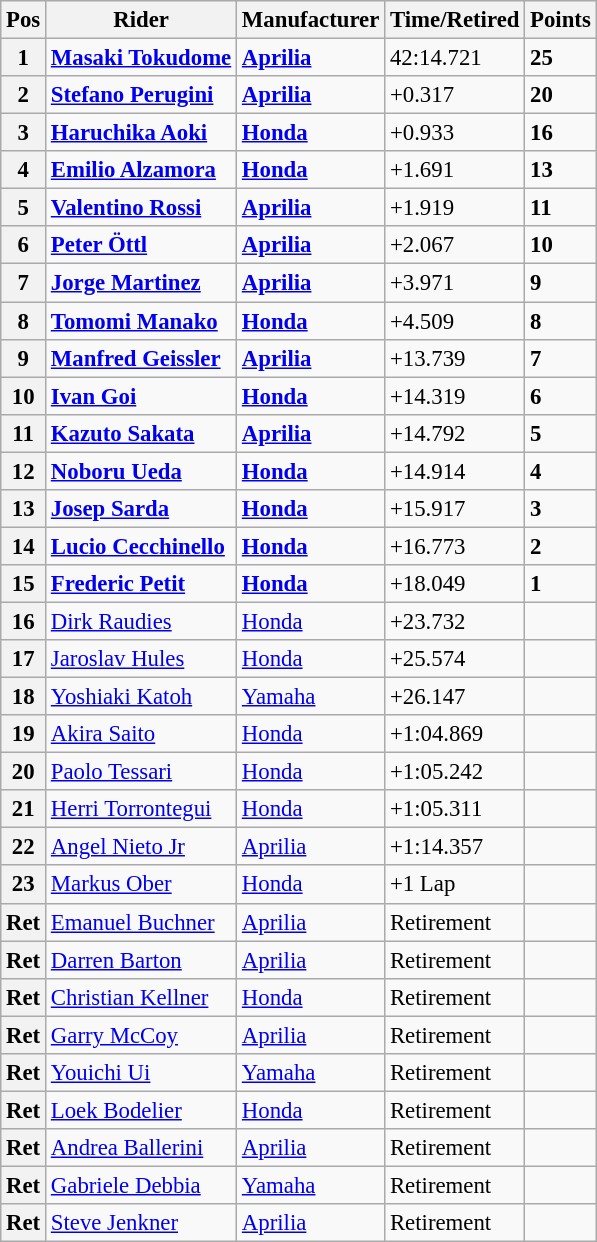<table class="wikitable" style="font-size: 95%;">
<tr>
<th>Pos</th>
<th>Rider</th>
<th>Manufacturer</th>
<th>Time/Retired</th>
<th>Points</th>
</tr>
<tr>
<th>1</th>
<td> <strong><a href='#'>Masaki Tokudome</a></strong></td>
<td><strong><a href='#'>Aprilia</a></strong></td>
<td>42:14.721</td>
<td><strong>25</strong></td>
</tr>
<tr>
<th>2</th>
<td> <strong><a href='#'>Stefano Perugini</a></strong></td>
<td><strong><a href='#'>Aprilia</a></strong></td>
<td>+0.317</td>
<td><strong>20</strong></td>
</tr>
<tr>
<th>3</th>
<td> <strong><a href='#'>Haruchika Aoki</a></strong></td>
<td><strong><a href='#'>Honda</a></strong></td>
<td>+0.933</td>
<td><strong>16</strong></td>
</tr>
<tr>
<th>4</th>
<td> <strong><a href='#'>Emilio Alzamora</a></strong></td>
<td><strong><a href='#'>Honda</a></strong></td>
<td>+1.691</td>
<td><strong>13</strong></td>
</tr>
<tr>
<th>5</th>
<td> <strong><a href='#'>Valentino Rossi</a></strong></td>
<td><strong><a href='#'>Aprilia</a></strong></td>
<td>+1.919</td>
<td><strong>11</strong></td>
</tr>
<tr>
<th>6</th>
<td> <strong><a href='#'>Peter Öttl</a></strong></td>
<td><strong><a href='#'>Aprilia</a></strong></td>
<td>+2.067</td>
<td><strong>10</strong></td>
</tr>
<tr>
<th>7</th>
<td> <strong><a href='#'>Jorge Martinez</a></strong></td>
<td><strong><a href='#'>Aprilia</a></strong></td>
<td>+3.971</td>
<td><strong>9</strong></td>
</tr>
<tr>
<th>8</th>
<td> <strong><a href='#'>Tomomi Manako</a></strong></td>
<td><strong><a href='#'>Honda</a></strong></td>
<td>+4.509</td>
<td><strong>8</strong></td>
</tr>
<tr>
<th>9</th>
<td> <strong><a href='#'>Manfred Geissler</a></strong></td>
<td><strong><a href='#'>Aprilia</a></strong></td>
<td>+13.739</td>
<td><strong>7</strong></td>
</tr>
<tr>
<th>10</th>
<td> <strong><a href='#'>Ivan Goi</a></strong></td>
<td><strong><a href='#'>Honda</a></strong></td>
<td>+14.319</td>
<td><strong>6</strong></td>
</tr>
<tr>
<th>11</th>
<td> <strong><a href='#'>Kazuto Sakata</a></strong></td>
<td><strong><a href='#'>Aprilia</a></strong></td>
<td>+14.792</td>
<td><strong>5</strong></td>
</tr>
<tr>
<th>12</th>
<td> <strong><a href='#'>Noboru Ueda</a></strong></td>
<td><strong><a href='#'>Honda</a></strong></td>
<td>+14.914</td>
<td><strong>4</strong></td>
</tr>
<tr>
<th>13</th>
<td> <strong><a href='#'>Josep Sarda</a></strong></td>
<td><strong><a href='#'>Honda</a></strong></td>
<td>+15.917</td>
<td><strong>3</strong></td>
</tr>
<tr>
<th>14</th>
<td> <strong><a href='#'>Lucio Cecchinello</a></strong></td>
<td><strong><a href='#'>Honda</a></strong></td>
<td>+16.773</td>
<td><strong>2</strong></td>
</tr>
<tr>
<th>15</th>
<td> <strong><a href='#'>Frederic Petit</a></strong></td>
<td><strong><a href='#'>Honda</a></strong></td>
<td>+18.049</td>
<td><strong>1</strong></td>
</tr>
<tr>
<th>16</th>
<td> <a href='#'>Dirk Raudies</a></td>
<td><a href='#'>Honda</a></td>
<td>+23.732</td>
<td></td>
</tr>
<tr>
<th>17</th>
<td> <a href='#'>Jaroslav Hules</a></td>
<td><a href='#'>Honda</a></td>
<td>+25.574</td>
<td></td>
</tr>
<tr>
<th>18</th>
<td> <a href='#'>Yoshiaki Katoh</a></td>
<td><a href='#'>Yamaha</a></td>
<td>+26.147</td>
<td></td>
</tr>
<tr>
<th>19</th>
<td> <a href='#'>Akira Saito</a></td>
<td><a href='#'>Honda</a></td>
<td>+1:04.869</td>
<td></td>
</tr>
<tr>
<th>20</th>
<td> <a href='#'>Paolo Tessari</a></td>
<td><a href='#'>Honda</a></td>
<td>+1:05.242</td>
<td></td>
</tr>
<tr>
<th>21</th>
<td> <a href='#'>Herri Torrontegui</a></td>
<td><a href='#'>Honda</a></td>
<td>+1:05.311</td>
<td></td>
</tr>
<tr>
<th>22</th>
<td> <a href='#'>Angel Nieto Jr</a></td>
<td><a href='#'>Aprilia</a></td>
<td>+1:14.357</td>
<td></td>
</tr>
<tr>
<th>23</th>
<td> <a href='#'>Markus Ober</a></td>
<td><a href='#'>Honda</a></td>
<td>+1 Lap</td>
<td></td>
</tr>
<tr>
<th>Ret</th>
<td> <a href='#'>Emanuel Buchner</a></td>
<td><a href='#'>Aprilia</a></td>
<td>Retirement</td>
<td></td>
</tr>
<tr>
<th>Ret</th>
<td> <a href='#'>Darren Barton</a></td>
<td><a href='#'>Aprilia</a></td>
<td>Retirement</td>
<td></td>
</tr>
<tr>
<th>Ret</th>
<td> <a href='#'>Christian Kellner</a></td>
<td><a href='#'>Honda</a></td>
<td>Retirement</td>
<td></td>
</tr>
<tr>
<th>Ret</th>
<td> <a href='#'>Garry McCoy</a></td>
<td><a href='#'>Aprilia</a></td>
<td>Retirement</td>
<td></td>
</tr>
<tr>
<th>Ret</th>
<td> <a href='#'>Youichi Ui</a></td>
<td><a href='#'>Yamaha</a></td>
<td>Retirement</td>
<td></td>
</tr>
<tr>
<th>Ret</th>
<td> <a href='#'>Loek Bodelier</a></td>
<td><a href='#'>Honda</a></td>
<td>Retirement</td>
<td></td>
</tr>
<tr>
<th>Ret</th>
<td> <a href='#'>Andrea Ballerini</a></td>
<td><a href='#'>Aprilia</a></td>
<td>Retirement</td>
<td></td>
</tr>
<tr>
<th>Ret</th>
<td> <a href='#'>Gabriele Debbia</a></td>
<td><a href='#'>Yamaha</a></td>
<td>Retirement</td>
<td></td>
</tr>
<tr>
<th>Ret</th>
<td> <a href='#'>Steve Jenkner</a></td>
<td><a href='#'>Aprilia</a></td>
<td>Retirement</td>
<td></td>
</tr>
</table>
